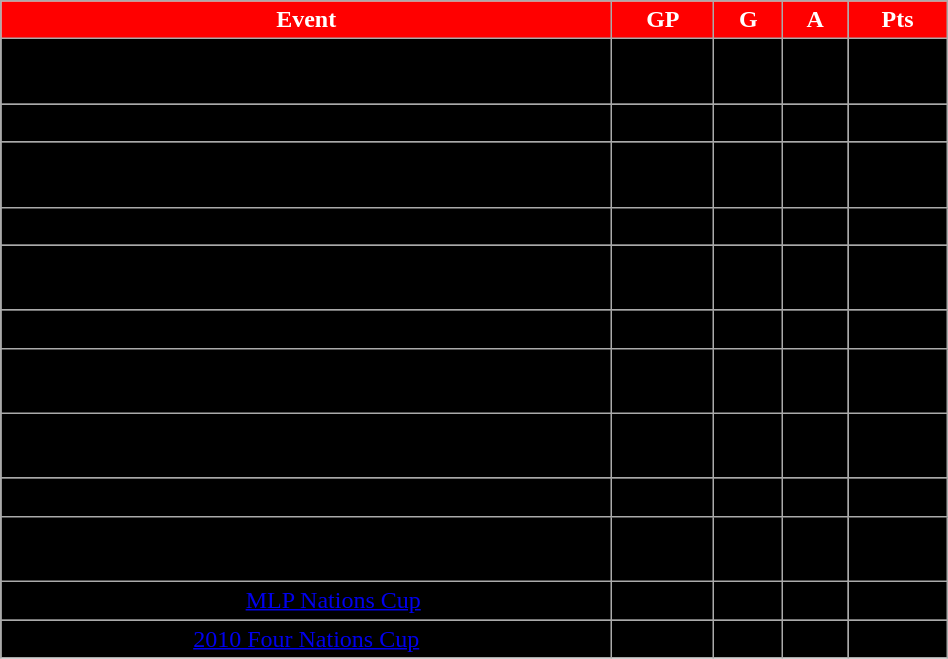<table class="wikitable" width="50%">
<tr align="center"  style=" background:red; color:#FFFFFF;">
<td><strong>Event</strong></td>
<td><strong>GP</strong></td>
<td><strong>G</strong></td>
<td><strong>A</strong></td>
<td><strong>Pts</strong></td>
</tr>
<tr align="center" bgcolor=" ">
<td>August 2003<br>Exhibition vs. US</td>
<td>3</td>
<td>0</td>
<td>0</td>
<td>0</td>
</tr>
<tr align="center" bgcolor=" ">
<td>2004 Air Canada Cup</td>
<td>4</td>
<td>1</td>
<td>2</td>
<td>3</td>
</tr>
<tr align="center" bgcolor=" ">
<td>August 2004<br>Exhibition vs. US</td>
<td>3</td>
<td>0</td>
<td>0</td>
<td>0</td>
</tr>
<tr align="center" bgcolor=" ">
<td>2005 Air Canada Cup</td>
<td>4</td>
<td>1</td>
<td>0</td>
<td>1</td>
</tr>
<tr align="center" bgcolor=" ">
<td>2005 U22 Selection Camp<br>Canada White squad</td>
<td>2</td>
<td>1</td>
<td>1</td>
<td>2</td>
</tr>
<tr align="center" bgcolor=" ">
<td>2006 Air Canada Cup</td>
<td>4</td>
<td>0</td>
<td>1</td>
<td>1</td>
</tr>
<tr align="center" bgcolor=" ">
<td>2006 U22 Selection Camp<br>Canada White squad</td>
<td>2</td>
<td>1</td>
<td>0</td>
<td>1</td>
</tr>
<tr align="center" bgcolor=" ">
<td>August 2006<br>Exhibition vs. US</td>
<td>3</td>
<td>0</td>
<td>0</td>
<td>0</td>
</tr>
<tr align="center" bgcolor=" ">
<td>2007 Air Canada Cup</td>
<td>5</td>
<td>1</td>
<td>3</td>
<td>4</td>
</tr>
<tr align="center" bgcolor=" ">
<td>2009 U22 Selection Camp<br>Canada White squad</td>
<td>2</td>
<td>0</td>
<td>1</td>
<td>1</td>
</tr>
<tr align="center" bgcolor=" ">
<td>2010 <a href='#'>MLP Nations Cup</a></td>
<td>5</td>
<td>3</td>
<td>2</td>
<td>5</td>
</tr>
<tr align="center" bgcolor=" ">
<td><a href='#'>2010 Four Nations Cup</a></td>
<td>4</td>
<td>0</td>
<td>0</td>
<td>0</td>
</tr>
</table>
